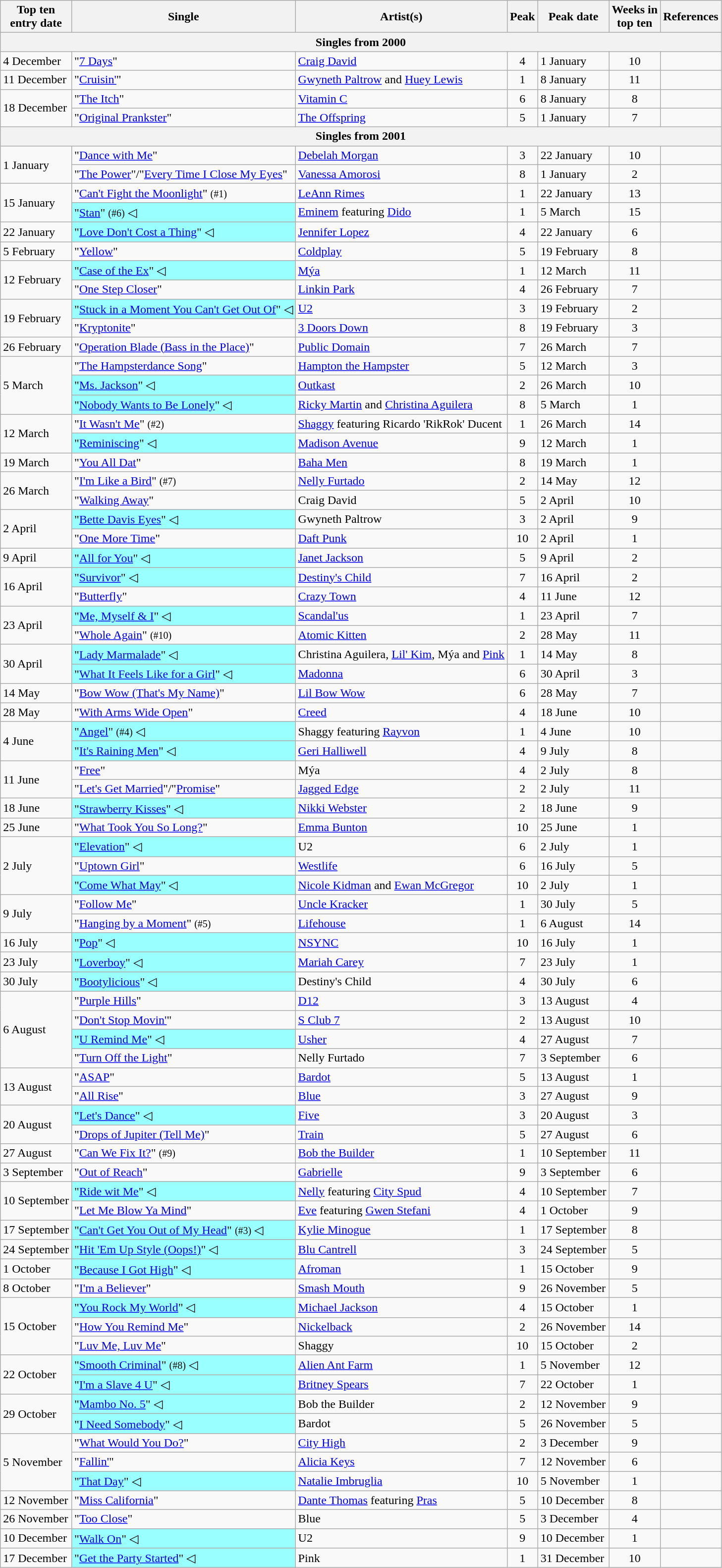<table class="wikitable sortable">
<tr>
<th>Top ten<br>entry date</th>
<th>Single</th>
<th>Artist(s)</th>
<th data-sort-type="number">Peak</th>
<th>Peak date</th>
<th data-sort-type="number">Weeks in<br>top ten</th>
<th>References</th>
</tr>
<tr>
<th colspan=7>Singles from 2000</th>
</tr>
<tr>
<td>4 December</td>
<td>"<a href='#'>7 Days</a>"</td>
<td><a href='#'>Craig David</a></td>
<td style="text-align:center;">4</td>
<td>1 January</td>
<td style="text-align:center;">10</td>
<td style="text-align:center;"></td>
</tr>
<tr>
<td>11 December</td>
<td>"<a href='#'>Cruisin'</a>"</td>
<td><a href='#'>Gwyneth Paltrow</a> and <a href='#'>Huey Lewis</a></td>
<td style="text-align:center;">1</td>
<td>8 January</td>
<td style="text-align:center;">11</td>
<td style="text-align:center;"></td>
</tr>
<tr>
<td rowspan=2>18 December</td>
<td>"<a href='#'>The Itch</a>"</td>
<td><a href='#'>Vitamin C</a></td>
<td style="text-align:center;">6</td>
<td>8 January</td>
<td style="text-align:center;">8</td>
<td style="text-align:center;"></td>
</tr>
<tr>
<td>"<a href='#'>Original Prankster</a>"</td>
<td><a href='#'>The Offspring</a></td>
<td style="text-align:center;">5</td>
<td>1 January</td>
<td style="text-align:center;">7</td>
<td style="text-align:center;"></td>
</tr>
<tr>
<th colspan=7>Singles from 2001</th>
</tr>
<tr>
<td rowspan=2>1 January</td>
<td>"<a href='#'>Dance with Me</a>"</td>
<td><a href='#'>Debelah Morgan</a></td>
<td style="text-align:center;">3</td>
<td>22 January</td>
<td style="text-align:center;">10</td>
<td style="text-align:center;"></td>
</tr>
<tr>
<td>"<a href='#'>The Power</a>"/"<a href='#'>Every Time I Close My Eyes</a>"</td>
<td><a href='#'>Vanessa Amorosi</a></td>
<td style="text-align:center;">8</td>
<td>1 January</td>
<td style="text-align:center;">2</td>
<td style="text-align:center;"></td>
</tr>
<tr>
<td rowspan=2>15 January</td>
<td>"<a href='#'>Can't Fight the Moonlight</a>" <small>(#1)</small></td>
<td><a href='#'>LeAnn Rimes</a></td>
<td style="text-align:center;">1</td>
<td>22 January</td>
<td style="text-align:center;">13</td>
<td style="text-align:center;"></td>
</tr>
<tr>
<td style="background:#9ff;">"<a href='#'>Stan</a>" <small>(#6)</small> ◁</td>
<td><a href='#'>Eminem</a> featuring <a href='#'>Dido</a></td>
<td style="text-align:center;">1</td>
<td>5 March</td>
<td style="text-align:center;">15</td>
<td style="text-align:center;"></td>
</tr>
<tr>
<td>22 January</td>
<td style="background:#9ff;">"<a href='#'>Love Don't Cost a Thing</a>" ◁</td>
<td><a href='#'>Jennifer Lopez</a></td>
<td style="text-align:center;">4</td>
<td>22 January</td>
<td style="text-align:center;">6</td>
<td style="text-align:center;"></td>
</tr>
<tr>
<td>5 February</td>
<td>"<a href='#'>Yellow</a>"</td>
<td><a href='#'>Coldplay</a></td>
<td style="text-align:center;">5</td>
<td>19 February</td>
<td style="text-align:center;">8</td>
<td style="text-align:center;"></td>
</tr>
<tr>
<td rowspan=2>12 February</td>
<td style="background:#9ff;">"<a href='#'>Case of the Ex</a>" ◁</td>
<td><a href='#'>Mýa</a></td>
<td style="text-align:center;">1</td>
<td>12 March</td>
<td style="text-align:center;">11</td>
<td style="text-align:center;"></td>
</tr>
<tr>
<td>"<a href='#'>One Step Closer</a>"</td>
<td><a href='#'>Linkin Park</a></td>
<td style="text-align:center;">4</td>
<td>26 February</td>
<td style="text-align:center;">7</td>
<td style="text-align:center;"></td>
</tr>
<tr>
<td rowspan=2>19 February</td>
<td style="background:#9ff;">"<a href='#'>Stuck in a Moment You Can't Get Out Of</a>" ◁</td>
<td><a href='#'>U2</a></td>
<td style="text-align:center;">3</td>
<td>19 February</td>
<td style="text-align:center;">2</td>
<td style="text-align:center;"></td>
</tr>
<tr>
<td>"<a href='#'>Kryptonite</a>"</td>
<td><a href='#'>3 Doors Down</a></td>
<td style="text-align:center;">8</td>
<td>19 February</td>
<td style="text-align:center;">3</td>
<td style="text-align:center;"></td>
</tr>
<tr>
<td>26 February</td>
<td>"<a href='#'>Operation Blade (Bass in the Place)</a>"</td>
<td><a href='#'>Public Domain</a></td>
<td style="text-align:center;">7</td>
<td>26 March</td>
<td style="text-align:center;">7</td>
<td style="text-align:center;"></td>
</tr>
<tr>
<td rowspan=3>5 March</td>
<td>"<a href='#'>The Hampsterdance Song</a>"</td>
<td><a href='#'>Hampton the Hampster</a></td>
<td style="text-align:center;">5</td>
<td>12 March</td>
<td style="text-align:center;">3</td>
<td style="text-align:center;"></td>
</tr>
<tr>
<td style="background:#9ff;">"<a href='#'>Ms. Jackson</a>" ◁</td>
<td><a href='#'>Outkast</a></td>
<td style="text-align:center;">2</td>
<td>26 March</td>
<td style="text-align:center;">10</td>
<td style="text-align:center;"></td>
</tr>
<tr>
<td style="background:#9ff;">"<a href='#'>Nobody Wants to Be Lonely</a>" ◁</td>
<td><a href='#'>Ricky Martin</a> and <a href='#'>Christina Aguilera</a></td>
<td style="text-align:center;">8</td>
<td>5 March</td>
<td style="text-align:center;">1</td>
<td style="text-align:center;"></td>
</tr>
<tr>
<td rowspan=2>12 March</td>
<td>"<a href='#'>It Wasn't Me</a>" <small>(#2)</small></td>
<td><a href='#'>Shaggy</a> featuring Ricardo 'RikRok' Ducent</td>
<td style="text-align:center;">1</td>
<td>26 March</td>
<td style="text-align:center;">14</td>
<td style="text-align:center;"></td>
</tr>
<tr>
<td style="background:#9ff;">"<a href='#'>Reminiscing</a>" ◁</td>
<td><a href='#'>Madison Avenue</a></td>
<td style="text-align:center;">9</td>
<td>12 March</td>
<td style="text-align:center;">1</td>
<td style="text-align:center;"></td>
</tr>
<tr>
<td>19 March</td>
<td>"<a href='#'>You All Dat</a>"</td>
<td><a href='#'>Baha Men</a></td>
<td style="text-align:center;">8</td>
<td>19 March</td>
<td style="text-align:center;">1</td>
<td style="text-align:center;"></td>
</tr>
<tr>
<td rowspan=2>26 March</td>
<td>"<a href='#'>I'm Like a Bird</a>" <small>(#7)</small></td>
<td><a href='#'>Nelly Furtado</a></td>
<td style="text-align:center;">2</td>
<td>14 May</td>
<td style="text-align:center;">12</td>
<td style="text-align:center;"></td>
</tr>
<tr>
<td>"<a href='#'>Walking Away</a>"</td>
<td>Craig David</td>
<td style="text-align:center;">5</td>
<td>2 April</td>
<td style="text-align:center;">10</td>
<td style="text-align:center;"></td>
</tr>
<tr>
<td rowspan=2>2 April</td>
<td style="background:#9ff;">"<a href='#'>Bette Davis Eyes</a>" ◁</td>
<td>Gwyneth Paltrow</td>
<td style="text-align:center;">3</td>
<td>2 April</td>
<td style="text-align:center;">9</td>
<td style="text-align:center;"></td>
</tr>
<tr>
<td>"<a href='#'>One More Time</a>"</td>
<td><a href='#'>Daft Punk</a></td>
<td style="text-align:center;">10</td>
<td>2 April</td>
<td style="text-align:center;">1</td>
<td style="text-align:center;"></td>
</tr>
<tr>
<td>9 April</td>
<td style="background:#9ff;">"<a href='#'>All for You</a>" ◁</td>
<td><a href='#'>Janet Jackson</a></td>
<td style="text-align:center;">5</td>
<td>9 April</td>
<td style="text-align:center;">2</td>
<td style="text-align:center;"></td>
</tr>
<tr>
<td rowspan=2>16 April</td>
<td style="background:#9ff;">"<a href='#'>Survivor</a>" ◁</td>
<td><a href='#'>Destiny's Child</a></td>
<td style="text-align:center;">7</td>
<td>16 April</td>
<td style="text-align:center;">2</td>
<td style="text-align:center;"></td>
</tr>
<tr>
<td>"<a href='#'>Butterfly</a>"</td>
<td><a href='#'>Crazy Town</a></td>
<td style="text-align:center;">4</td>
<td>11 June</td>
<td style="text-align:center;">12</td>
<td style="text-align:center;"></td>
</tr>
<tr>
<td rowspan=2>23 April</td>
<td style="background:#9ff;">"<a href='#'>Me, Myself & I</a>" ◁</td>
<td><a href='#'>Scandal'us</a></td>
<td style="text-align:center;">1</td>
<td>23 April</td>
<td style="text-align:center;">7</td>
<td style="text-align:center;"></td>
</tr>
<tr>
<td>"<a href='#'>Whole Again</a>" <small>(#10)</small></td>
<td><a href='#'>Atomic Kitten</a></td>
<td style="text-align:center;">2</td>
<td>28 May</td>
<td style="text-align:center;">11</td>
<td style="text-align:center;"></td>
</tr>
<tr>
<td rowspan=2>30 April</td>
<td style="background:#9ff;">"<a href='#'>Lady Marmalade</a>" ◁</td>
<td>Christina Aguilera, <a href='#'>Lil' Kim</a>, Mýa and <a href='#'>Pink</a></td>
<td style="text-align:center;">1</td>
<td>14 May</td>
<td style="text-align:center;">8</td>
<td style="text-align:center;"></td>
</tr>
<tr>
<td style="background:#9ff;">"<a href='#'>What It Feels Like for a Girl</a>" ◁</td>
<td><a href='#'>Madonna</a></td>
<td style="text-align:center;">6</td>
<td>30 April</td>
<td style="text-align:center;">3</td>
<td style="text-align:center;"></td>
</tr>
<tr>
<td>14 May</td>
<td>"<a href='#'>Bow Wow (That's My Name)</a>"</td>
<td><a href='#'>Lil Bow Wow</a></td>
<td style="text-align:center;">6</td>
<td>28 May</td>
<td style="text-align:center;">7</td>
<td style="text-align:center;"></td>
</tr>
<tr>
<td>28 May</td>
<td>"<a href='#'>With Arms Wide Open</a>"</td>
<td><a href='#'>Creed</a></td>
<td style="text-align:center;">4</td>
<td>18 June</td>
<td style="text-align:center;">10</td>
<td style="text-align:center;"></td>
</tr>
<tr>
<td rowspan=2>4 June</td>
<td style="background:#9ff;">"<a href='#'>Angel</a>" <small>(#4)</small> ◁</td>
<td>Shaggy featuring <a href='#'>Rayvon</a></td>
<td style="text-align:center;">1</td>
<td>4 June</td>
<td style="text-align:center;">10</td>
<td style="text-align:center;"></td>
</tr>
<tr>
<td style="background:#9ff;">"<a href='#'>It's Raining Men</a>" ◁</td>
<td><a href='#'>Geri Halliwell</a></td>
<td style="text-align:center;">4</td>
<td>9 July</td>
<td style="text-align:center;">8</td>
<td style="text-align:center;"></td>
</tr>
<tr>
<td rowspan=2>11 June</td>
<td>"<a href='#'>Free</a>"</td>
<td>Mýa</td>
<td style="text-align:center;">4</td>
<td>2 July</td>
<td style="text-align:center;">8</td>
<td style="text-align:center;"></td>
</tr>
<tr>
<td>"<a href='#'>Let's Get Married</a>"/"<a href='#'>Promise</a>"</td>
<td><a href='#'>Jagged Edge</a></td>
<td style="text-align:center;">2</td>
<td>2 July</td>
<td style="text-align:center;">11</td>
<td style="text-align:center;"></td>
</tr>
<tr>
<td>18 June</td>
<td style="background:#9ff;">"<a href='#'>Strawberry Kisses</a>" ◁</td>
<td><a href='#'>Nikki Webster</a></td>
<td style="text-align:center;">2</td>
<td>18 June</td>
<td style="text-align:center;">9</td>
<td style="text-align:center;"></td>
</tr>
<tr>
<td>25 June</td>
<td>"<a href='#'>What Took You So Long?</a>"</td>
<td><a href='#'>Emma Bunton</a></td>
<td style="text-align:center;">10</td>
<td>25 June</td>
<td style="text-align:center;">1</td>
<td style="text-align:center;"></td>
</tr>
<tr>
<td rowspan=3>2 July</td>
<td style="background:#9ff;">"<a href='#'>Elevation</a>" ◁</td>
<td>U2</td>
<td style="text-align:center;">6</td>
<td>2 July</td>
<td style="text-align:center;">1</td>
<td style="text-align:center;"></td>
</tr>
<tr>
<td>"<a href='#'>Uptown Girl</a>"</td>
<td><a href='#'>Westlife</a></td>
<td style="text-align:center;">6</td>
<td>16 July</td>
<td style="text-align:center;">5</td>
<td style="text-align:center;"></td>
</tr>
<tr>
<td style="background:#9ff;">"<a href='#'>Come What May</a>" ◁</td>
<td><a href='#'>Nicole Kidman</a> and <a href='#'>Ewan McGregor</a></td>
<td style="text-align:center;">10</td>
<td>2 July</td>
<td style="text-align:center;">1</td>
<td style="text-align:center;"></td>
</tr>
<tr>
<td rowspan=2>9 July</td>
<td>"<a href='#'>Follow Me</a>"</td>
<td><a href='#'>Uncle Kracker</a></td>
<td style="text-align:center;">1</td>
<td>30 July</td>
<td style="text-align:center;">5</td>
<td style="text-align:center;"></td>
</tr>
<tr>
<td>"<a href='#'>Hanging by a Moment</a>" <small>(#5)</small></td>
<td><a href='#'>Lifehouse</a></td>
<td style="text-align:center;">1</td>
<td>6 August</td>
<td style="text-align:center;">14</td>
<td style="text-align:center;"></td>
</tr>
<tr>
<td>16 July</td>
<td style="background:#9ff;">"<a href='#'>Pop</a>" ◁</td>
<td><a href='#'>NSYNC</a></td>
<td style="text-align:center;">10</td>
<td>16 July</td>
<td style="text-align:center;">1</td>
<td style="text-align:center;"></td>
</tr>
<tr>
<td>23 July</td>
<td style="background:#9ff;">"<a href='#'>Loverboy</a>" ◁</td>
<td><a href='#'>Mariah Carey</a></td>
<td style="text-align:center;">7</td>
<td>23 July</td>
<td style="text-align:center;">1</td>
<td style="text-align:center;"></td>
</tr>
<tr>
<td>30 July</td>
<td style="background:#9ff;">"<a href='#'>Bootylicious</a>" ◁</td>
<td>Destiny's Child</td>
<td style="text-align:center;">4</td>
<td>30 July</td>
<td style="text-align:center;">6</td>
<td style="text-align:center;"></td>
</tr>
<tr>
<td rowspan=4>6 August</td>
<td>"<a href='#'>Purple Hills</a>"</td>
<td><a href='#'>D12</a></td>
<td style="text-align:center;">3</td>
<td>13 August</td>
<td style="text-align:center;">4</td>
<td style="text-align:center;"></td>
</tr>
<tr>
<td>"<a href='#'>Don't Stop Movin'</a>"</td>
<td><a href='#'>S Club 7</a></td>
<td style="text-align:center;">2</td>
<td>13 August</td>
<td style="text-align:center;">10</td>
<td style="text-align:center;"></td>
</tr>
<tr>
<td style="background:#9ff;">"<a href='#'>U Remind Me</a>" ◁</td>
<td><a href='#'>Usher</a></td>
<td style="text-align:center;">4</td>
<td>27 August</td>
<td style="text-align:center;">7</td>
<td style="text-align:center;"></td>
</tr>
<tr>
<td>"<a href='#'>Turn Off the Light</a>"</td>
<td>Nelly Furtado</td>
<td style="text-align:center;">7</td>
<td>3 September</td>
<td style="text-align:center;">6</td>
<td style="text-align:center;"></td>
</tr>
<tr>
<td rowspan=2>13 August</td>
<td>"<a href='#'>ASAP</a>"</td>
<td><a href='#'>Bardot</a></td>
<td style="text-align:center;">5</td>
<td>13 August</td>
<td style="text-align:center;">1</td>
<td style="text-align:center;"></td>
</tr>
<tr>
<td>"<a href='#'>All Rise</a>"</td>
<td><a href='#'>Blue</a></td>
<td style="text-align:center;">3</td>
<td>27 August</td>
<td style="text-align:center;">9</td>
<td style="text-align:center;"></td>
</tr>
<tr>
<td rowspan=2>20 August</td>
<td style="background:#9ff;">"<a href='#'>Let's Dance</a>" ◁</td>
<td><a href='#'>Five</a></td>
<td style="text-align:center;">3</td>
<td>20 August</td>
<td style="text-align:center;">3</td>
<td style="text-align:center;"></td>
</tr>
<tr>
<td>"<a href='#'>Drops of Jupiter (Tell Me)</a>"</td>
<td><a href='#'>Train</a></td>
<td style="text-align:center;">5</td>
<td>27 August</td>
<td style="text-align:center;">6</td>
<td style="text-align:center;"></td>
</tr>
<tr>
<td>27 August</td>
<td>"<a href='#'>Can We Fix It?</a>" <small>(#9)</small></td>
<td><a href='#'>Bob the Builder</a></td>
<td style="text-align:center;">1</td>
<td>10 September</td>
<td style="text-align:center;">11</td>
<td style="text-align:center;"></td>
</tr>
<tr>
<td>3 September</td>
<td>"<a href='#'>Out of Reach</a>"</td>
<td><a href='#'>Gabrielle</a></td>
<td style="text-align:center;">9</td>
<td>3 September</td>
<td style="text-align:center;">6</td>
<td style="text-align:center;"></td>
</tr>
<tr>
<td rowspan=2>10 September</td>
<td style="background:#9ff;">"<a href='#'>Ride wit Me</a>" ◁</td>
<td><a href='#'>Nelly</a> featuring <a href='#'>City Spud</a></td>
<td style="text-align:center;">4</td>
<td>10 September</td>
<td style="text-align:center;">7</td>
<td style="text-align:center;"></td>
</tr>
<tr>
<td>"<a href='#'>Let Me Blow Ya Mind</a>"</td>
<td><a href='#'>Eve</a> featuring <a href='#'>Gwen Stefani</a></td>
<td style="text-align:center;">4</td>
<td>1 October</td>
<td style="text-align:center;">9</td>
<td style="text-align:center;"></td>
</tr>
<tr>
<td>17 September</td>
<td style="background:#9ff;">"<a href='#'>Can't Get You Out of My Head</a>" <small>(#3)</small> ◁</td>
<td><a href='#'>Kylie Minogue</a></td>
<td style="text-align:center;">1</td>
<td>17 September</td>
<td style="text-align:center;">8</td>
<td style="text-align:center;"></td>
</tr>
<tr>
<td>24 September</td>
<td style="background:#9ff;">"<a href='#'>Hit 'Em Up Style (Oops!)</a>" ◁</td>
<td><a href='#'>Blu Cantrell</a></td>
<td style="text-align:center;">3</td>
<td>24 September</td>
<td style="text-align:center;">5</td>
<td style="text-align:center;"></td>
</tr>
<tr>
<td>1 October</td>
<td style="background:#9ff;">"<a href='#'>Because I Got High</a>" ◁</td>
<td><a href='#'>Afroman</a></td>
<td style="text-align:center;">1</td>
<td>15 October</td>
<td style="text-align:center;">9</td>
<td style="text-align:center;"></td>
</tr>
<tr>
<td>8 October</td>
<td>"<a href='#'>I'm a Believer</a>"</td>
<td><a href='#'>Smash Mouth</a></td>
<td style="text-align:center;">9</td>
<td>26 November</td>
<td style="text-align:center;">5</td>
<td style="text-align:center;"></td>
</tr>
<tr>
<td rowspan=3>15 October</td>
<td style="background:#9ff;">"<a href='#'>You Rock My World</a>" ◁</td>
<td><a href='#'>Michael Jackson</a></td>
<td style="text-align:center;">4</td>
<td>15 October</td>
<td style="text-align:center;">1</td>
<td style="text-align:center;"></td>
</tr>
<tr>
<td>"<a href='#'>How You Remind Me</a>"</td>
<td><a href='#'>Nickelback</a></td>
<td style="text-align:center;">2</td>
<td>26 November</td>
<td style="text-align:center;">14</td>
<td style="text-align:center;"></td>
</tr>
<tr>
<td>"<a href='#'>Luv Me, Luv Me</a>"</td>
<td>Shaggy</td>
<td style="text-align:center;">10</td>
<td>15 October</td>
<td style="text-align:center;">2</td>
<td style="text-align:center;"></td>
</tr>
<tr>
<td rowspan=2>22 October</td>
<td style="background:#9ff;">"<a href='#'>Smooth Criminal</a>" <small>(#8)</small> ◁</td>
<td><a href='#'>Alien Ant Farm</a></td>
<td style="text-align:center;">1</td>
<td>5 November</td>
<td style="text-align:center;">12</td>
<td style="text-align:center;"></td>
</tr>
<tr>
<td style="background:#9ff;">"<a href='#'>I'm a Slave 4 U</a>" ◁</td>
<td><a href='#'>Britney Spears</a></td>
<td style="text-align:center;">7</td>
<td>22 October</td>
<td style="text-align:center;">1</td>
<td style="text-align:center;"></td>
</tr>
<tr>
<td rowspan=2>29 October</td>
<td style="background:#9ff;">"<a href='#'>Mambo No. 5</a>" ◁</td>
<td>Bob the Builder</td>
<td style="text-align:center;">2</td>
<td>12 November</td>
<td style="text-align:center;">9</td>
<td style="text-align:center;"></td>
</tr>
<tr>
<td style="background:#9ff;">"<a href='#'>I Need Somebody</a>" ◁</td>
<td>Bardot</td>
<td style="text-align:center;">5</td>
<td>26 November</td>
<td style="text-align:center;">5</td>
<td style="text-align:center;"></td>
</tr>
<tr>
<td rowspan=3>5 November</td>
<td>"<a href='#'>What Would You Do?</a>"</td>
<td><a href='#'>City High</a></td>
<td style="text-align:center;">2</td>
<td>3 December</td>
<td style="text-align:center;">9</td>
<td style="text-align:center;"></td>
</tr>
<tr>
<td>"<a href='#'>Fallin'</a>"</td>
<td><a href='#'>Alicia Keys</a></td>
<td style="text-align:center;">7</td>
<td>12 November</td>
<td style="text-align:center;">6</td>
<td style="text-align:center;"></td>
</tr>
<tr>
<td style="background:#9ff;">"<a href='#'>That Day</a>" ◁</td>
<td><a href='#'>Natalie Imbruglia</a></td>
<td style="text-align:center;">10</td>
<td>5 November</td>
<td style="text-align:center;">1</td>
<td style="text-align:center;"></td>
</tr>
<tr>
<td>12 November</td>
<td>"<a href='#'>Miss California</a>"</td>
<td><a href='#'>Dante Thomas</a> featuring <a href='#'>Pras</a></td>
<td style="text-align:center;">5</td>
<td>10 December</td>
<td style="text-align:center;">8</td>
<td style="text-align:center;"></td>
</tr>
<tr>
<td>26 November</td>
<td>"<a href='#'>Too Close</a>"</td>
<td>Blue</td>
<td style="text-align:center;">5</td>
<td>3 December</td>
<td style="text-align:center;">4</td>
<td style="text-align:center;"></td>
</tr>
<tr>
<td>10 December</td>
<td style="background:#9ff;">"<a href='#'>Walk On</a>" ◁</td>
<td>U2</td>
<td style="text-align:center;">9</td>
<td>10 December</td>
<td style="text-align:center;">1</td>
<td style="text-align:center;"></td>
</tr>
<tr>
<td>17 December</td>
<td style="background:#9ff;">"<a href='#'>Get the Party Started</a>" ◁</td>
<td>Pink</td>
<td style="text-align:center;">1</td>
<td>31 December</td>
<td style="text-align:center;">10</td>
<td style="text-align:center;"></td>
</tr>
</table>
